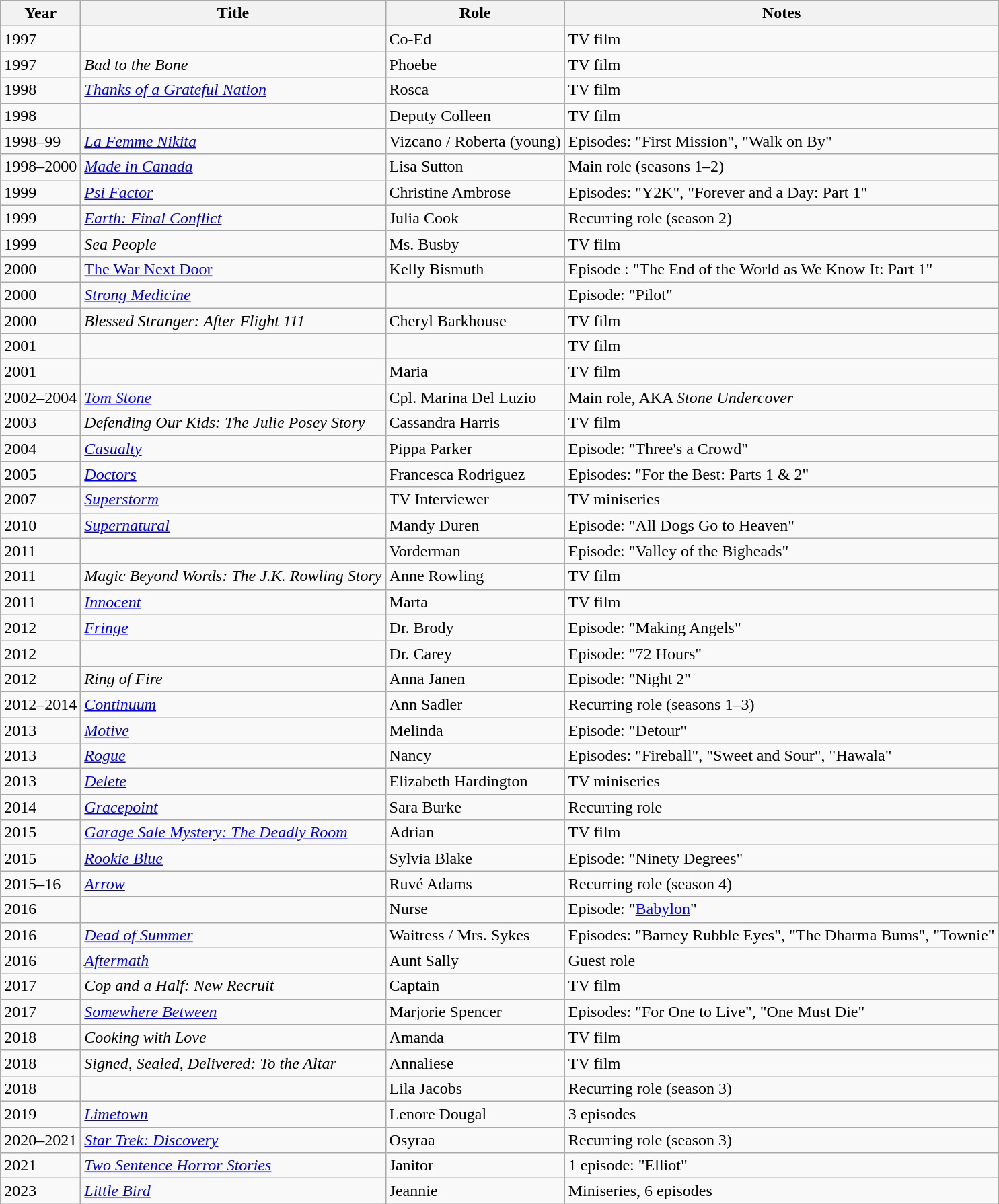<table class="wikitable sortable">
<tr>
<th>Year</th>
<th>Title</th>
<th>Role</th>
<th class="unsortable">Notes</th>
</tr>
<tr>
<td>1997</td>
<td><em></em></td>
<td>Co-Ed</td>
<td>TV film</td>
</tr>
<tr>
<td>1997</td>
<td><em>Bad to the Bone</em></td>
<td>Phoebe</td>
<td>TV film</td>
</tr>
<tr>
<td>1998</td>
<td><em><a href='#'>Thanks of a Grateful Nation</a></em></td>
<td>Rosca</td>
<td>TV film</td>
</tr>
<tr>
<td>1998</td>
<td><em></em></td>
<td>Deputy Colleen</td>
<td>TV film</td>
</tr>
<tr>
<td>1998–99</td>
<td><em><a href='#'>La Femme Nikita</a></em></td>
<td>Vizcano / Roberta (young)</td>
<td>Episodes: "First Mission", "Walk on By"</td>
</tr>
<tr>
<td>1998–2000</td>
<td><em><a href='#'>Made in Canada</a></em></td>
<td>Lisa Sutton</td>
<td>Main role (seasons 1–2)</td>
</tr>
<tr>
<td>1999</td>
<td><em><a href='#'>Psi Factor</a></em></td>
<td>Christine Ambrose</td>
<td>Episodes: "Y2K", "Forever and a Day: Part 1"</td>
</tr>
<tr>
<td>1999</td>
<td><em><a href='#'>Earth: Final Conflict</a></em></td>
<td>Julia Cook</td>
<td>Recurring role (season 2)</td>
</tr>
<tr>
<td>1999</td>
<td><em>Sea People</em></td>
<td>Ms. Busby</td>
<td>TV film</td>
</tr>
<tr>
<td>2000</td>
<td data-sort-value="War Next Door, The"><a href='#'>The War Next Door</a></td>
<td>Kelly Bismuth</td>
<td>Episode : "The End of the World as We Know It: Part 1"</td>
</tr>
<tr>
<td>2000</td>
<td><em><a href='#'>Strong Medicine</a></em></td>
<td></td>
<td>Episode: "Pilot"</td>
</tr>
<tr>
<td>2000</td>
<td><em>Blessed Stranger: After Flight 111</em></td>
<td>Cheryl Barkhouse</td>
<td>TV film</td>
</tr>
<tr>
<td>2001</td>
<td><em></em></td>
<td></td>
<td>TV film</td>
</tr>
<tr>
<td>2001</td>
<td><em></em></td>
<td>Maria</td>
<td>TV film</td>
</tr>
<tr>
<td>2002–2004</td>
<td><em><a href='#'>Tom Stone</a></em></td>
<td>Cpl. Marina Del Luzio</td>
<td>Main role, AKA <em>Stone Undercover</em></td>
</tr>
<tr>
<td>2003</td>
<td><em>Defending Our Kids: The Julie Posey Story</em></td>
<td>Cassandra Harris</td>
<td>TV film</td>
</tr>
<tr>
<td>2004</td>
<td><em><a href='#'>Casualty</a></em></td>
<td>Pippa Parker</td>
<td>Episode: "Three's a Crowd"</td>
</tr>
<tr>
<td>2005</td>
<td><em><a href='#'>Doctors</a></em></td>
<td>Francesca Rodriguez</td>
<td>Episodes: "For the Best: Parts 1 & 2"</td>
</tr>
<tr>
<td>2007</td>
<td><em><a href='#'>Superstorm</a></em></td>
<td>TV Interviewer</td>
<td>TV miniseries</td>
</tr>
<tr>
<td>2010</td>
<td><em><a href='#'>Supernatural</a></em></td>
<td>Mandy Duren</td>
<td>Episode: "All Dogs Go to Heaven"</td>
</tr>
<tr>
<td>2011</td>
<td><em></em></td>
<td>Vorderman</td>
<td>Episode: "Valley of the Bigheads"</td>
</tr>
<tr>
<td>2011</td>
<td><em>Magic Beyond Words: The J.K. Rowling Story</em></td>
<td>Anne Rowling</td>
<td>TV film</td>
</tr>
<tr>
<td>2011</td>
<td><em><a href='#'>Innocent</a></em></td>
<td>Marta</td>
<td>TV film</td>
</tr>
<tr>
<td>2012</td>
<td><em><a href='#'>Fringe</a></em></td>
<td>Dr. Brody</td>
<td>Episode: "Making Angels"</td>
</tr>
<tr>
<td>2012</td>
<td><em></em></td>
<td>Dr. Carey</td>
<td>Episode: "72 Hours"</td>
</tr>
<tr>
<td>2012</td>
<td><em>Ring of Fire</em></td>
<td>Anna Janen</td>
<td>Episode: "Night 2"</td>
</tr>
<tr>
<td>2012–2014</td>
<td><em><a href='#'>Continuum</a></em></td>
<td>Ann Sadler</td>
<td>Recurring role (seasons 1–3)</td>
</tr>
<tr>
<td>2013</td>
<td><em><a href='#'>Motive</a></em></td>
<td>Melinda</td>
<td>Episode: "Detour"</td>
</tr>
<tr>
<td>2013</td>
<td><em><a href='#'>Rogue</a></em></td>
<td>Nancy</td>
<td>Episodes: "Fireball", "Sweet and Sour", "Hawala"</td>
</tr>
<tr>
<td>2013</td>
<td><em><a href='#'>Delete</a></em></td>
<td>Elizabeth Hardington</td>
<td>TV miniseries</td>
</tr>
<tr>
<td>2014</td>
<td><em><a href='#'>Gracepoint</a></em></td>
<td>Sara Burke</td>
<td>Recurring role</td>
</tr>
<tr>
<td>2015</td>
<td><em><a href='#'>Garage Sale Mystery: The Deadly Room</a></em></td>
<td>Adrian</td>
<td>TV film</td>
</tr>
<tr>
<td>2015</td>
<td><em><a href='#'>Rookie Blue</a></em></td>
<td>Sylvia Blake</td>
<td>Episode: "Ninety Degrees"</td>
</tr>
<tr>
<td>2015–16</td>
<td><em><a href='#'>Arrow</a></em></td>
<td>Ruvé Adams</td>
<td>Recurring role (season 4)</td>
</tr>
<tr>
<td>2016</td>
<td><em></em></td>
<td>Nurse</td>
<td>Episode: "<a href='#'>Babylon</a>"</td>
</tr>
<tr>
<td>2016</td>
<td><em><a href='#'>Dead of Summer</a></em></td>
<td>Waitress / Mrs. Sykes</td>
<td>Episodes: "Barney Rubble Eyes", "The Dharma Bums", "Townie"</td>
</tr>
<tr>
<td>2016</td>
<td><em><a href='#'>Aftermath</a></em></td>
<td>Aunt Sally</td>
<td>Guest role</td>
</tr>
<tr>
<td>2017</td>
<td><em>Cop and a Half: New Recruit</em></td>
<td>Captain</td>
<td>TV film</td>
</tr>
<tr>
<td>2017</td>
<td><em><a href='#'>Somewhere Between</a></em></td>
<td>Marjorie Spencer</td>
<td>Episodes: "For One to Live", "One Must Die"</td>
</tr>
<tr>
<td>2018</td>
<td><em>Cooking with Love</em></td>
<td>Amanda</td>
<td>TV film</td>
</tr>
<tr>
<td>2018</td>
<td><em>Signed, Sealed, Delivered: To the Altar</em></td>
<td>Annaliese</td>
<td>TV film</td>
</tr>
<tr>
<td>2018</td>
<td><em></em></td>
<td>Lila Jacobs</td>
<td>Recurring role (season 3)</td>
</tr>
<tr>
<td>2019</td>
<td><em><a href='#'>Limetown</a></em></td>
<td>Lenore Dougal</td>
<td>3 episodes</td>
</tr>
<tr>
<td>2020–2021</td>
<td><em><a href='#'>Star Trek: Discovery</a></em></td>
<td>Osyraa</td>
<td>Recurring role (season 3)</td>
</tr>
<tr>
<td>2021</td>
<td><em><a href='#'>Two Sentence Horror Stories</a></em></td>
<td>Janitor</td>
<td>1 episode: "Elliot"</td>
</tr>
<tr>
<td>2023</td>
<td><em><a href='#'>Little Bird</a></em></td>
<td>Jeannie</td>
<td>Miniseries, 6 episodes</td>
</tr>
</table>
